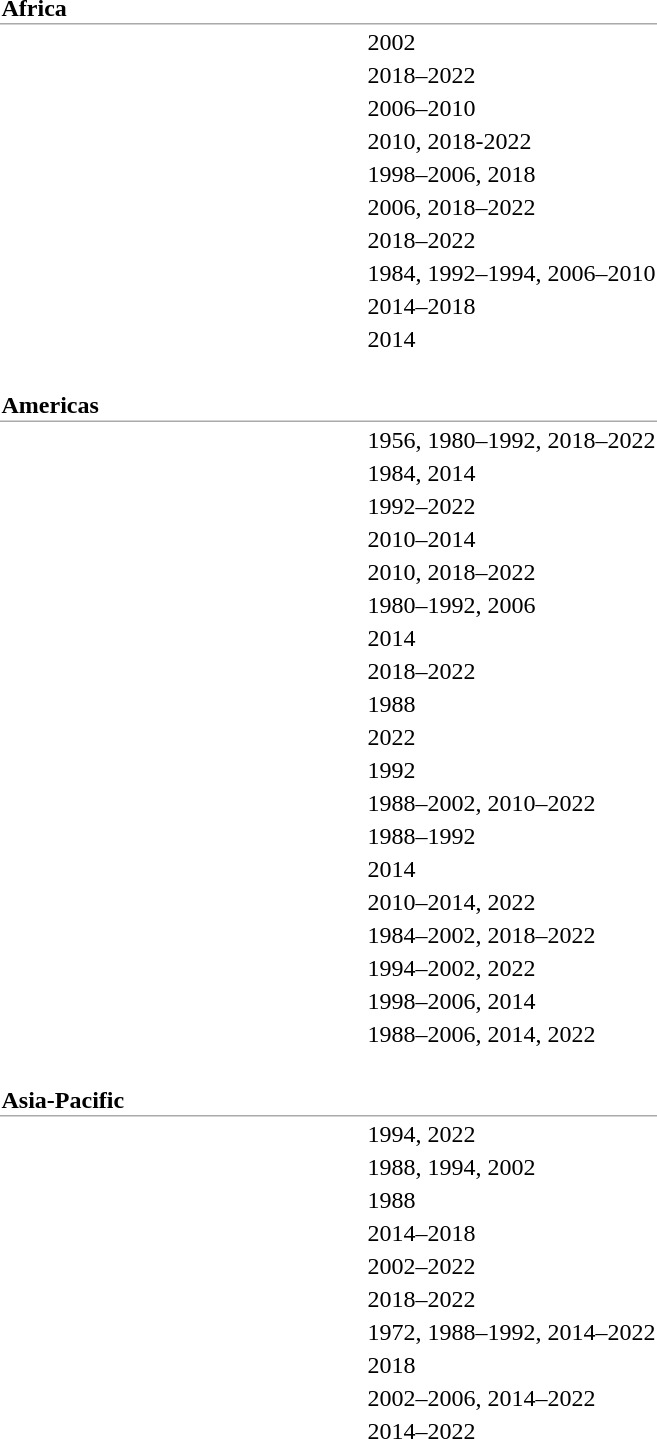<table>
<tr>
<td colspan=2 style="border-bottom: 1px solid #aaa"><strong>Africa</strong></td>
</tr>
<tr>
<td style="width:15em"></td>
<td>2002</td>
</tr>
<tr>
<td></td>
<td>2018–2022</td>
</tr>
<tr>
<td></td>
<td>2006–2010</td>
</tr>
<tr>
<td></td>
<td>2010, 2018-2022</td>
</tr>
<tr>
<td></td>
<td>1998–2006, 2018</td>
</tr>
<tr>
<td></td>
<td>2006, 2018–2022</td>
</tr>
<tr>
<td></td>
<td>2018–2022</td>
</tr>
<tr>
<td></td>
<td>1984, 1992–1994, 2006–2010</td>
</tr>
<tr>
<td></td>
<td>2014–2018</td>
</tr>
<tr>
<td></td>
<td>2014</td>
</tr>
<tr>
<td> </td>
<td></td>
</tr>
<tr>
<td colspan=2 style="border-bottom: 1px solid #aaa"><strong>Americas</strong></td>
</tr>
<tr>
<td></td>
<td>1956, 1980–1992, 2018–2022</td>
</tr>
<tr>
<td></td>
<td>1984, 2014</td>
</tr>
<tr>
<td></td>
<td>1992–2022</td>
</tr>
<tr>
<td></td>
<td>2010–2014</td>
</tr>
<tr>
<td></td>
<td>2010, 2018–2022</td>
</tr>
<tr>
<td></td>
<td>1980–1992, 2006</td>
</tr>
<tr>
<td></td>
<td>2014</td>
</tr>
<tr>
<td></td>
<td>2018–2022</td>
</tr>
<tr>
<td></td>
<td>1988</td>
</tr>
<tr>
<td></td>
<td>2022</td>
</tr>
<tr>
<td></td>
<td>1992</td>
</tr>
<tr>
<td></td>
<td>1988–2002, 2010–2022</td>
</tr>
<tr>
<td></td>
<td>1988–1992</td>
</tr>
<tr>
<td></td>
<td>2014</td>
</tr>
<tr>
<td></td>
<td>2010–2014, 2022</td>
</tr>
<tr>
<td></td>
<td>1984–2002, 2018–2022</td>
</tr>
<tr>
<td></td>
<td>1994–2002, 2022</td>
</tr>
<tr>
<td></td>
<td>1998–2006, 2014</td>
</tr>
<tr>
<td></td>
<td>1988–2006, 2014, 2022</td>
</tr>
<tr>
<td> </td>
<td></td>
</tr>
<tr>
<td colspan=2 style="border-bottom: 1px solid #aaa"><strong>Asia-Pacific</strong></td>
</tr>
<tr>
<td></td>
<td>1994, 2022</td>
</tr>
<tr>
<td></td>
<td>1988, 1994, 2002</td>
</tr>
<tr>
<td></td>
<td>1988</td>
</tr>
<tr>
<td></td>
<td>2014–2018</td>
</tr>
<tr>
<td></td>
<td>2002–2022</td>
</tr>
<tr>
<td></td>
<td>2018–2022</td>
</tr>
<tr>
<td></td>
<td>1972, 1988–1992, 2014–2022</td>
</tr>
<tr>
<td></td>
<td>2018</td>
</tr>
<tr>
<td></td>
<td>2002–2006, 2014–2022</td>
</tr>
<tr>
<td></td>
<td>2014–2022</td>
</tr>
</table>
